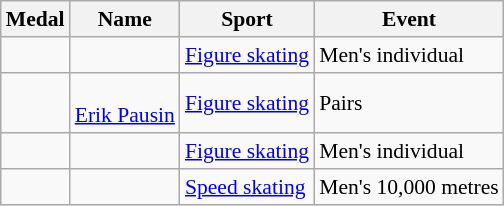<table class="wikitable sortable" border="1" style="font-size:90%">
<tr>
<th>Medal</th>
<th>Name</th>
<th>Sport</th>
<th>Event</th>
</tr>
<tr>
<td></td>
<td></td>
<td><a href='#'>Figure skating</a></td>
<td>Men's individual</td>
</tr>
<tr>
<td></td>
<td> <br><a href='#'>Erik Pausin</a></td>
<td><a href='#'>Figure skating</a></td>
<td>Pairs</td>
</tr>
<tr>
<td></td>
<td></td>
<td><a href='#'>Figure skating</a></td>
<td>Men's individual</td>
</tr>
<tr>
<td></td>
<td></td>
<td><a href='#'>Speed skating</a></td>
<td>Men's 10,000 metres</td>
</tr>
</table>
